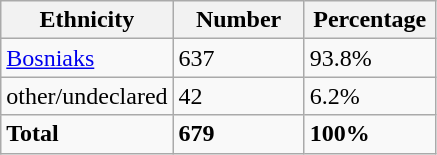<table class="wikitable">
<tr>
<th width="100px">Ethnicity</th>
<th width="80px">Number</th>
<th width="80px">Percentage</th>
</tr>
<tr>
<td><a href='#'>Bosniaks</a></td>
<td>637</td>
<td>93.8%</td>
</tr>
<tr>
<td>other/undeclared</td>
<td>42</td>
<td>6.2%</td>
</tr>
<tr>
<td><strong>Total</strong></td>
<td><strong>679</strong></td>
<td><strong>100%</strong></td>
</tr>
</table>
